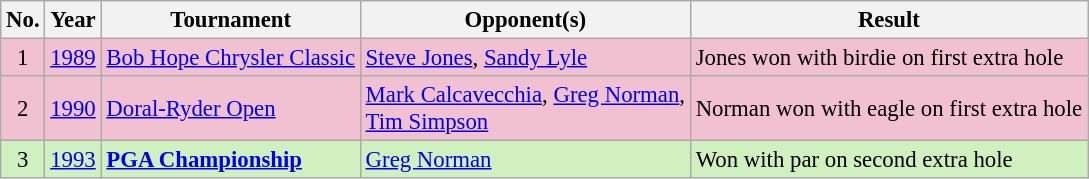<table class="wikitable" style="font-size:95%;">
<tr>
<th>No.</th>
<th>Year</th>
<th>Tournament</th>
<th>Opponent(s)</th>
<th>Result</th>
</tr>
<tr style="background:#F2C1D1;">
<td align=center>1</td>
<td><a href='#'>1989</a></td>
<td><a href='#'>Bob Hope Chrysler Classic</a></td>
<td> <a href='#'>Steve Jones</a>,  <a href='#'>Sandy Lyle</a></td>
<td>Jones won with birdie on first extra hole</td>
</tr>
<tr style="background:#F2C1D1;">
<td align=center>2</td>
<td><a href='#'>1990</a></td>
<td><a href='#'>Doral-Ryder Open</a></td>
<td> <a href='#'>Mark Calcavecchia</a>,  <a href='#'>Greg Norman</a>,<br> <a href='#'>Tim Simpson</a></td>
<td>Norman won with eagle on first extra hole</td>
</tr>
<tr style="background:#D0F0C0;">
<td align=center>3</td>
<td><a href='#'>1993</a></td>
<td><strong><a href='#'>PGA Championship</a></strong></td>
<td> <a href='#'>Greg Norman</a></td>
<td>Won with par on second extra hole</td>
</tr>
</table>
